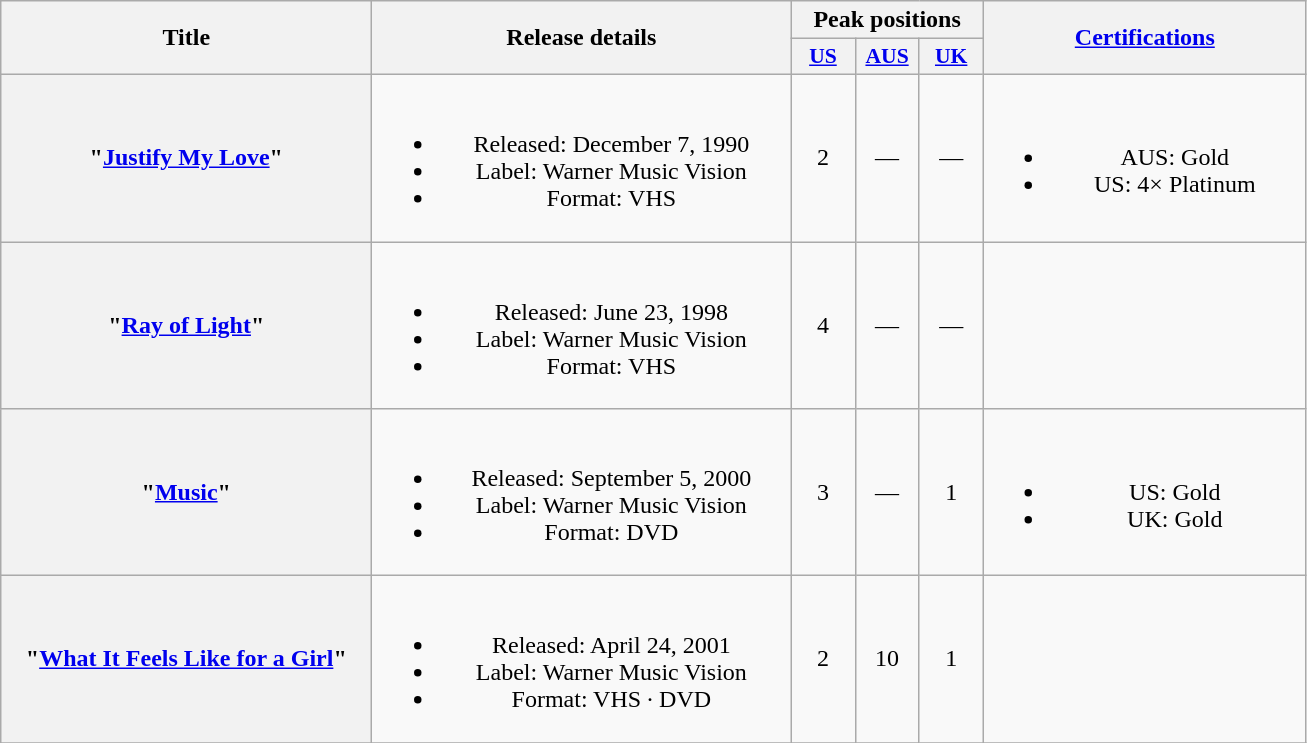<table class="wikitable plainrowheaders" style="text-align:center;" border="1">
<tr>
<th scope="col" rowspan="2" style="width:15em;">Title</th>
<th scope="col" rowspan="2" style="width:17em;">Release details</th>
<th scope="col" colspan="3">Peak positions</th>
<th scope="col" rowspan="2" style="width:13em;"><a href='#'>Certifications</a></th>
</tr>
<tr>
<th scope="col" style="width:2.5em;font-size:90%;"><a href='#'>US</a><br></th>
<th scope="col" style="width:2.5em;font-size:90%;"><a href='#'>AUS</a><br></th>
<th scope="col" style="width:2.5em;font-size:90%;"><a href='#'>UK</a><br></th>
</tr>
<tr>
<th scope="row">"<a href='#'>Justify My Love</a>"</th>
<td><br><ul><li>Released: December 7, 1990</li><li>Label: Warner Music Vision</li><li>Format: VHS</li></ul></td>
<td>2</td>
<td>—</td>
<td>—</td>
<td><br><ul><li>AUS: Gold</li><li>US: 4× Platinum</li></ul></td>
</tr>
<tr>
<th scope="row">"<a href='#'>Ray of Light</a>"</th>
<td><br><ul><li>Released: June 23, 1998</li><li>Label: Warner Music Vision</li><li>Format: VHS</li></ul></td>
<td>4</td>
<td>—</td>
<td>—</td>
<td></td>
</tr>
<tr>
<th scope="row">"<a href='#'>Music</a>"</th>
<td><br><ul><li>Released: September 5, 2000</li><li>Label: Warner Music Vision</li><li>Format: DVD</li></ul></td>
<td>3</td>
<td>—</td>
<td>1</td>
<td><br><ul><li>US: Gold</li><li>UK: Gold</li></ul></td>
</tr>
<tr>
<th scope="row">"<a href='#'>What It Feels Like for a Girl</a>"</th>
<td><br><ul><li>Released: April 24, 2001</li><li>Label: Warner Music Vision</li><li>Format: VHS · DVD</li></ul></td>
<td>2</td>
<td>10</td>
<td>1</td>
<td></td>
</tr>
<tr>
</tr>
</table>
